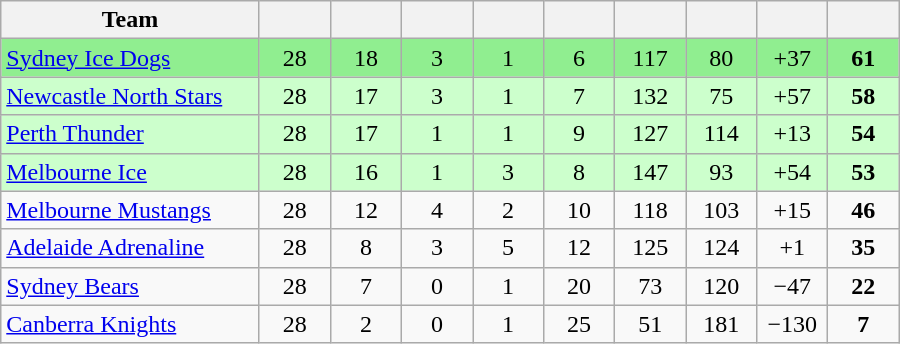<table class="wikitable" style="text-align:center;">
<tr>
<th width=165>Team</th>
<th width=40></th>
<th width=40></th>
<th width=40></th>
<th width=40></th>
<th width=40></th>
<th width=40></th>
<th width=40></th>
<th width=40></th>
<th width=40></th>
</tr>
<tr bgcolor="#90EE90">
<td style="text-align:left;"><a href='#'>Sydney Ice Dogs</a></td>
<td>28</td>
<td>18</td>
<td>3</td>
<td>1</td>
<td>6</td>
<td>117</td>
<td>80</td>
<td>+37</td>
<td><strong>61</strong></td>
</tr>
<tr bgcolor="#ccffcc">
<td style="text-align:left;"><a href='#'>Newcastle North Stars</a></td>
<td>28</td>
<td>17</td>
<td>3</td>
<td>1</td>
<td>7</td>
<td>132</td>
<td>75</td>
<td>+57</td>
<td><strong>58</strong></td>
</tr>
<tr bgcolor="#ccffcc">
<td style="text-align:left;"><a href='#'>Perth Thunder</a></td>
<td>28</td>
<td>17</td>
<td>1</td>
<td>1</td>
<td>9</td>
<td>127</td>
<td>114</td>
<td>+13</td>
<td><strong>54</strong></td>
</tr>
<tr bgcolor="#ccffcc">
<td style="text-align:left;"><a href='#'>Melbourne Ice</a></td>
<td>28</td>
<td>16</td>
<td>1</td>
<td>3</td>
<td>8</td>
<td>147</td>
<td>93</td>
<td>+54</td>
<td><strong>53</strong></td>
</tr>
<tr>
<td style="text-align:left;"><a href='#'>Melbourne Mustangs</a></td>
<td>28</td>
<td>12</td>
<td>4</td>
<td>2</td>
<td>10</td>
<td>118</td>
<td>103</td>
<td>+15</td>
<td><strong>46</strong></td>
</tr>
<tr>
<td style="text-align:left;"><a href='#'>Adelaide Adrenaline</a></td>
<td>28</td>
<td>8</td>
<td>3</td>
<td>5</td>
<td>12</td>
<td>125</td>
<td>124</td>
<td>+1</td>
<td><strong>35</strong></td>
</tr>
<tr>
<td style="text-align:left;"><a href='#'>Sydney Bears</a></td>
<td>28</td>
<td>7</td>
<td>0</td>
<td>1</td>
<td>20</td>
<td>73</td>
<td>120</td>
<td>−47</td>
<td><strong>22</strong></td>
</tr>
<tr>
<td style="text-align:left;"><a href='#'>Canberra Knights</a></td>
<td>28</td>
<td>2</td>
<td>0</td>
<td>1</td>
<td>25</td>
<td>51</td>
<td>181</td>
<td>−130</td>
<td><strong>7</strong></td>
</tr>
</table>
